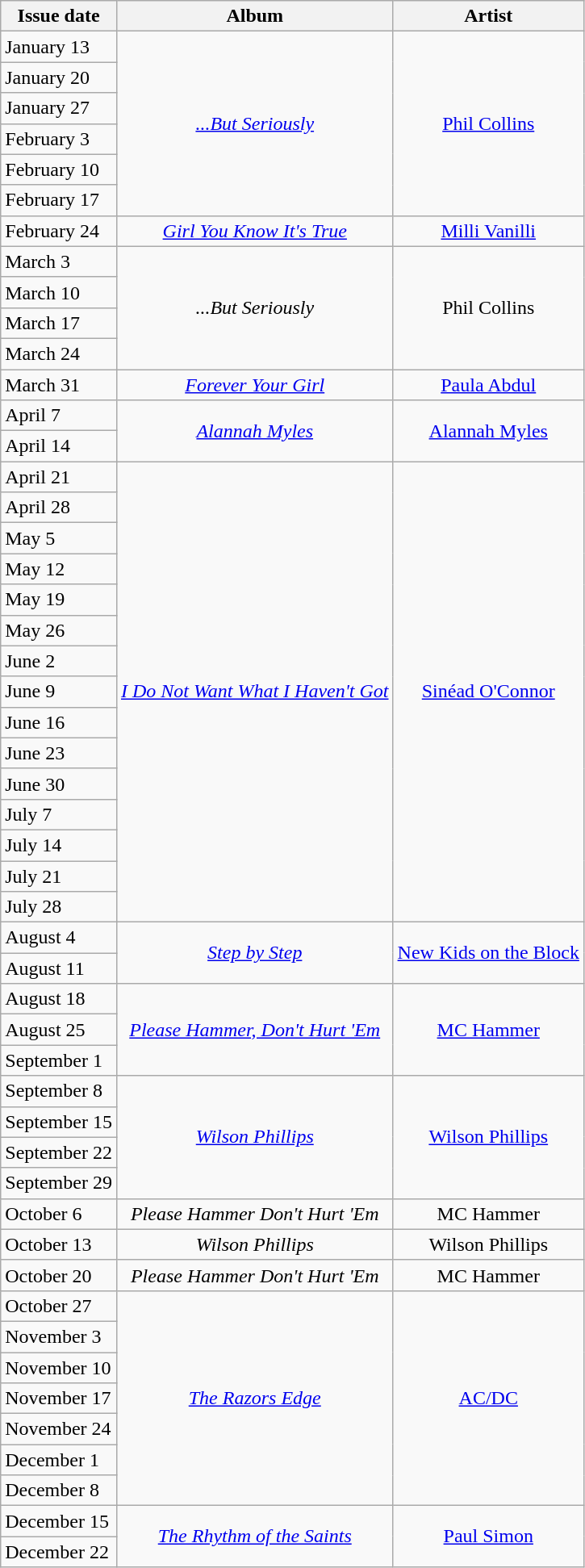<table class=wikitable>
<tr>
<th>Issue date</th>
<th>Album</th>
<th>Artist</th>
</tr>
<tr>
<td>January 13</td>
<td rowspan="6" align="center"><em><a href='#'>...But Seriously</a></em></td>
<td rowspan="6" align="center"><a href='#'>Phil Collins</a></td>
</tr>
<tr>
<td>January 20</td>
</tr>
<tr>
<td>January 27</td>
</tr>
<tr>
<td>February 3</td>
</tr>
<tr>
<td>February 10</td>
</tr>
<tr>
<td>February 17</td>
</tr>
<tr>
<td>February 24</td>
<td align="center"><em><a href='#'>Girl You Know It's True</a></em></td>
<td align="center"><a href='#'>Milli Vanilli</a></td>
</tr>
<tr>
<td>March 3</td>
<td rowspan="4" align="center"><em>...But Seriously</em></td>
<td rowspan="4" align="center">Phil Collins</td>
</tr>
<tr>
<td>March 10</td>
</tr>
<tr>
<td>March 17</td>
</tr>
<tr>
<td>March 24</td>
</tr>
<tr>
<td>March 31</td>
<td align="center"><em><a href='#'>Forever Your Girl</a></em></td>
<td align="center"><a href='#'>Paula Abdul</a></td>
</tr>
<tr>
<td>April 7</td>
<td rowspan="2" align="center"><em><a href='#'>Alannah Myles</a></em></td>
<td rowspan="2" align="center"><a href='#'>Alannah Myles</a></td>
</tr>
<tr>
<td>April 14</td>
</tr>
<tr>
<td>April 21</td>
<td rowspan="15" align="center"><em><a href='#'>I Do Not Want What I Haven't Got</a></em></td>
<td rowspan="15" align="center"><a href='#'>Sinéad O'Connor</a></td>
</tr>
<tr>
<td>April 28</td>
</tr>
<tr>
<td>May 5</td>
</tr>
<tr>
<td>May 12</td>
</tr>
<tr>
<td>May 19</td>
</tr>
<tr>
<td>May 26</td>
</tr>
<tr>
<td>June 2</td>
</tr>
<tr>
<td>June 9</td>
</tr>
<tr>
<td>June 16</td>
</tr>
<tr>
<td>June 23</td>
</tr>
<tr>
<td>June 30</td>
</tr>
<tr>
<td>July 7</td>
</tr>
<tr>
<td>July 14</td>
</tr>
<tr>
<td>July 21</td>
</tr>
<tr>
<td>July 28</td>
</tr>
<tr>
<td>August 4</td>
<td rowspan="2" align="center"><em><a href='#'>Step by Step</a></em></td>
<td rowspan="2" align="center"><a href='#'>New Kids on the Block</a></td>
</tr>
<tr>
<td>August 11</td>
</tr>
<tr>
<td>August 18</td>
<td rowspan="3" align="center"><em><a href='#'>Please Hammer, Don't Hurt 'Em</a></em></td>
<td rowspan="3" align="center"><a href='#'>MC Hammer</a></td>
</tr>
<tr>
<td>August 25</td>
</tr>
<tr>
<td>September 1</td>
</tr>
<tr>
<td>September 8</td>
<td rowspan="4" align="center"><em><a href='#'>Wilson Phillips</a></em></td>
<td rowspan="4" align="center"><a href='#'>Wilson Phillips</a></td>
</tr>
<tr>
<td>September 15</td>
</tr>
<tr>
<td>September 22</td>
</tr>
<tr>
<td>September 29</td>
</tr>
<tr>
<td>October 6</td>
<td align="center"><em>Please Hammer Don't Hurt 'Em</em></td>
<td align="center">MC Hammer</td>
</tr>
<tr>
<td>October 13</td>
<td align="center"><em>Wilson Phillips</em></td>
<td align="center">Wilson Phillips</td>
</tr>
<tr>
<td>October 20</td>
<td align="center"><em>Please Hammer Don't Hurt 'Em</em></td>
<td align="center">MC Hammer</td>
</tr>
<tr>
<td>October 27</td>
<td rowspan="7" align="center"><em><a href='#'>The Razors Edge</a></em></td>
<td rowspan="7" align="center"><a href='#'>AC/DC</a></td>
</tr>
<tr>
<td>November 3</td>
</tr>
<tr>
<td>November 10</td>
</tr>
<tr>
<td>November 17</td>
</tr>
<tr>
<td>November 24</td>
</tr>
<tr>
<td>December 1</td>
</tr>
<tr>
<td>December 8</td>
</tr>
<tr>
<td>December 15</td>
<td rowspan="2" align="center"><em><a href='#'>The Rhythm of the Saints</a></em></td>
<td rowspan="2" align="center"><a href='#'>Paul Simon</a></td>
</tr>
<tr>
<td>December 22</td>
</tr>
</table>
